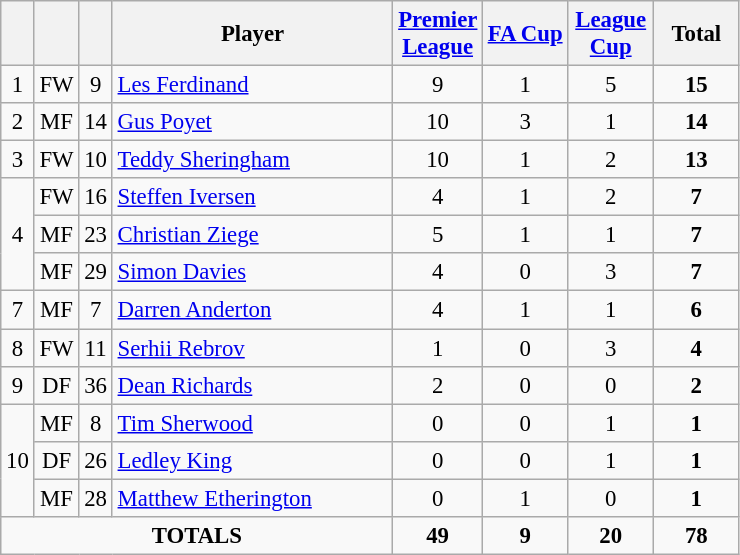<table class="wikitable sortable" style="font-size: 95%; text-align: center;">
<tr>
<th width=10></th>
<th width=10></th>
<th width=10></th>
<th width=180>Player</th>
<th width=50><a href='#'>Premier League</a></th>
<th width=50><a href='#'>FA Cup</a></th>
<th width=50><a href='#'>League Cup</a></th>
<th width=50>Total</th>
</tr>
<tr>
<td>1</td>
<td>FW</td>
<td>9</td>
<td align=left> <a href='#'>Les Ferdinand</a></td>
<td>9</td>
<td>1</td>
<td>5</td>
<td><strong>15</strong></td>
</tr>
<tr>
<td>2</td>
<td>MF</td>
<td>14</td>
<td align=left> <a href='#'>Gus Poyet</a></td>
<td>10</td>
<td>3</td>
<td>1</td>
<td><strong>14</strong></td>
</tr>
<tr>
<td>3</td>
<td>FW</td>
<td>10</td>
<td align="left"> <a href='#'>Teddy Sheringham</a></td>
<td>10</td>
<td>1</td>
<td>2</td>
<td><strong>13</strong></td>
</tr>
<tr>
<td rowspan="3">4</td>
<td>FW</td>
<td>16</td>
<td align="left"> <a href='#'>Steffen Iversen</a></td>
<td>4</td>
<td>1</td>
<td>2</td>
<td><strong>7</strong></td>
</tr>
<tr>
<td>MF</td>
<td>23</td>
<td align="left"> <a href='#'>Christian Ziege</a></td>
<td>5</td>
<td>1</td>
<td>1</td>
<td><strong>7</strong></td>
</tr>
<tr>
<td>MF</td>
<td>29</td>
<td align="left"> <a href='#'>Simon Davies</a></td>
<td>4</td>
<td>0</td>
<td>3</td>
<td><strong>7</strong></td>
</tr>
<tr>
<td rowspan="1">7</td>
<td>MF</td>
<td>7</td>
<td align="left"> <a href='#'>Darren Anderton</a></td>
<td>4</td>
<td>1</td>
<td>1</td>
<td><strong>6</strong></td>
</tr>
<tr>
<td>8</td>
<td>FW</td>
<td>11</td>
<td align="left"> <a href='#'>Serhii Rebrov</a></td>
<td>1</td>
<td>0</td>
<td>3</td>
<td><strong>4</strong></td>
</tr>
<tr>
<td>9</td>
<td>DF</td>
<td>36</td>
<td align="left"> <a href='#'>Dean Richards</a></td>
<td>2</td>
<td>0</td>
<td>0</td>
<td><strong>2</strong></td>
</tr>
<tr>
<td rowspan="3">10</td>
<td>MF</td>
<td>8</td>
<td align="left"> <a href='#'>Tim Sherwood</a></td>
<td>0</td>
<td>0</td>
<td>1</td>
<td><strong>1</strong></td>
</tr>
<tr>
<td>DF</td>
<td>26</td>
<td align="left"> <a href='#'>Ledley King</a></td>
<td>0</td>
<td>0</td>
<td>1</td>
<td><strong>1</strong></td>
</tr>
<tr>
<td>MF</td>
<td>28</td>
<td align="left"> <a href='#'>Matthew Etherington</a></td>
<td>0</td>
<td>1</td>
<td>0</td>
<td><strong>1</strong></td>
</tr>
<tr>
<td colspan="4"><strong>TOTALS</strong></td>
<td><strong>49</strong></td>
<td><strong>9</strong></td>
<td><strong>20</strong></td>
<td><strong>78</strong></td>
</tr>
</table>
